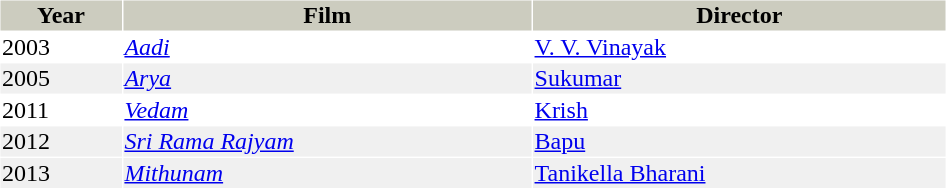<table cellspacing="1" cellpadding="1" border="0" style="width:50%;">
<tr style="background:#ccccbf;">
<th>Year</th>
<th>Film</th>
<th>Director</th>
</tr>
<tr>
<td>2003</td>
<td><em><a href='#'>Aadi</a></em></td>
<td><a href='#'>V. V. Vinayak</a></td>
</tr>
<tr style="background:#f0f0f0;">
<td>2005</td>
<td><em><a href='#'>Arya</a></em></td>
<td><a href='#'>Sukumar</a></td>
</tr>
<tr>
<td>2011</td>
<td><em><a href='#'>Vedam</a></em></td>
<td><a href='#'>Krish</a></td>
</tr>
<tr style="background:#f0f0f0;">
<td>2012</td>
<td><em><a href='#'>Sri Rama Rajyam</a></em></td>
<td><a href='#'>Bapu</a></td>
</tr>
<tr style="background:#f0f0f0;">
<td>2013</td>
<td><em><a href='#'>Mithunam</a></em></td>
<td><a href='#'>Tanikella Bharani</a></td>
</tr>
</table>
